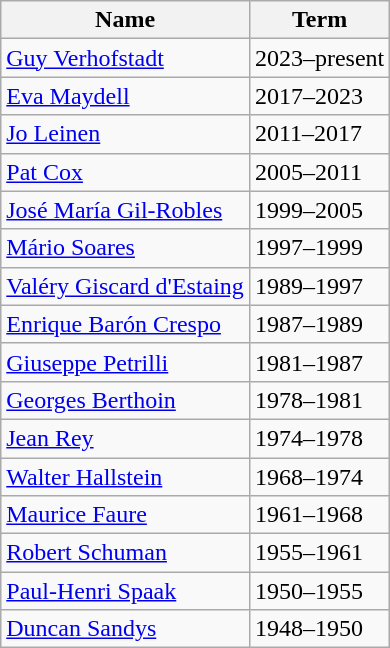<table class="wikitable sortable">
<tr>
<th>Name</th>
<th>Term</th>
</tr>
<tr>
<td><a href='#'>Guy Verhofstadt</a></td>
<td>2023–present</td>
</tr>
<tr>
<td><a href='#'>Eva Maydell</a></td>
<td>2017–2023</td>
</tr>
<tr>
<td><a href='#'>Jo Leinen</a></td>
<td>2011–2017</td>
</tr>
<tr>
<td><a href='#'>Pat Cox</a></td>
<td>2005–2011</td>
</tr>
<tr>
<td><a href='#'>José María Gil-Robles</a></td>
<td>1999–2005</td>
</tr>
<tr>
<td><a href='#'>Mário Soares</a></td>
<td>1997–1999</td>
</tr>
<tr>
<td><a href='#'>Valéry Giscard d'Estaing</a></td>
<td>1989–1997</td>
</tr>
<tr>
<td><a href='#'>Enrique Barón Crespo</a></td>
<td>1987–1989</td>
</tr>
<tr>
<td><a href='#'>Giuseppe Petrilli</a></td>
<td>1981–1987</td>
</tr>
<tr>
<td><a href='#'>Georges Berthoin</a></td>
<td>1978–1981</td>
</tr>
<tr>
<td><a href='#'>Jean Rey</a></td>
<td>1974–1978</td>
</tr>
<tr>
<td><a href='#'>Walter Hallstein</a></td>
<td>1968–1974</td>
</tr>
<tr>
<td><a href='#'>Maurice Faure</a></td>
<td>1961–1968</td>
</tr>
<tr>
<td><a href='#'>Robert Schuman</a></td>
<td>1955–1961</td>
</tr>
<tr>
<td><a href='#'>Paul-Henri Spaak</a></td>
<td>1950–1955</td>
</tr>
<tr>
<td><a href='#'>Duncan Sandys</a></td>
<td>1948–1950</td>
</tr>
</table>
